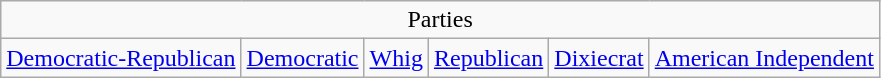<table class="wikitable">
<tr>
<td style="text-align:center;" colspan="6">Parties</td>
</tr>
<tr>
<td><a href='#'>Democratic-Republican</a></td>
<td><a href='#'>Democratic</a></td>
<td><a href='#'>Whig</a></td>
<td><a href='#'>Republican</a></td>
<td><a href='#'>Dixiecrat</a></td>
<td><a href='#'>American Independent</a></td>
</tr>
</table>
